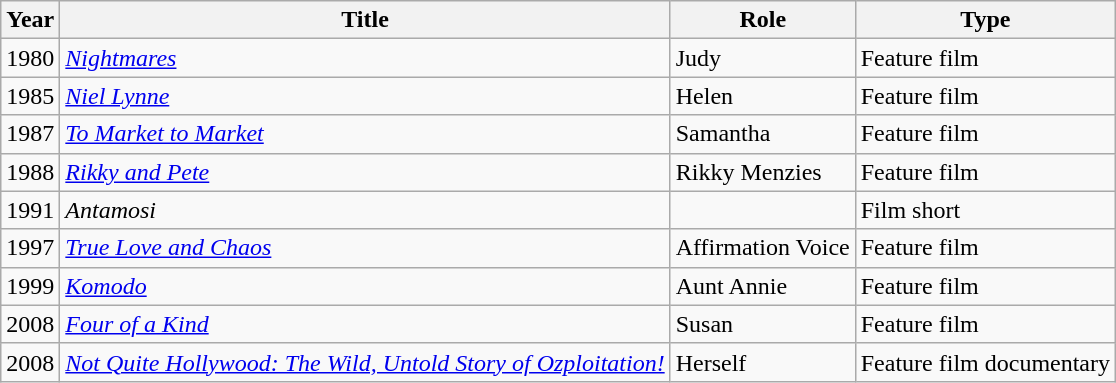<table class="wikitable">
<tr>
<th>Year</th>
<th>Title</th>
<th>Role</th>
<th>Type</th>
</tr>
<tr>
<td>1980</td>
<td><em><a href='#'>Nightmares</a></em></td>
<td>Judy</td>
<td>Feature film</td>
</tr>
<tr>
<td>1985</td>
<td><em><a href='#'>Niel Lynne</a></em></td>
<td>Helen</td>
<td>Feature film</td>
</tr>
<tr>
<td>1987</td>
<td><em><a href='#'>To Market to Market</a></em></td>
<td>Samantha</td>
<td>Feature film</td>
</tr>
<tr>
<td>1988</td>
<td><em><a href='#'>Rikky and Pete</a></em></td>
<td>Rikky Menzies</td>
<td>Feature film</td>
</tr>
<tr>
<td>1991</td>
<td><em>Antamosi</em></td>
<td></td>
<td>Film short</td>
</tr>
<tr>
<td>1997</td>
<td><em><a href='#'>True Love and Chaos</a></em></td>
<td>Affirmation Voice</td>
<td>Feature film</td>
</tr>
<tr>
<td>1999</td>
<td><em><a href='#'>Komodo</a></em></td>
<td>Aunt Annie</td>
<td>Feature film</td>
</tr>
<tr>
<td>2008</td>
<td><em><a href='#'>Four of a Kind</a></em></td>
<td>Susan</td>
<td>Feature film</td>
</tr>
<tr>
<td>2008</td>
<td><em><a href='#'>Not Quite Hollywood: The Wild, Untold Story of Ozploitation!</a></em></td>
<td>Herself</td>
<td>Feature film documentary</td>
</tr>
</table>
